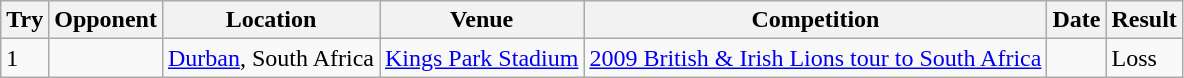<table class="wikitable sortable">
<tr>
<th>Try</th>
<th>Opponent</th>
<th>Location</th>
<th>Venue</th>
<th>Competition</th>
<th>Date</th>
<th>Result</th>
</tr>
<tr>
<td>1</td>
<td></td>
<td><a href='#'>Durban</a>, South Africa</td>
<td><a href='#'>Kings Park Stadium</a></td>
<td><a href='#'>2009 British & Irish Lions tour to South Africa</a></td>
<td></td>
<td>Loss</td>
</tr>
</table>
